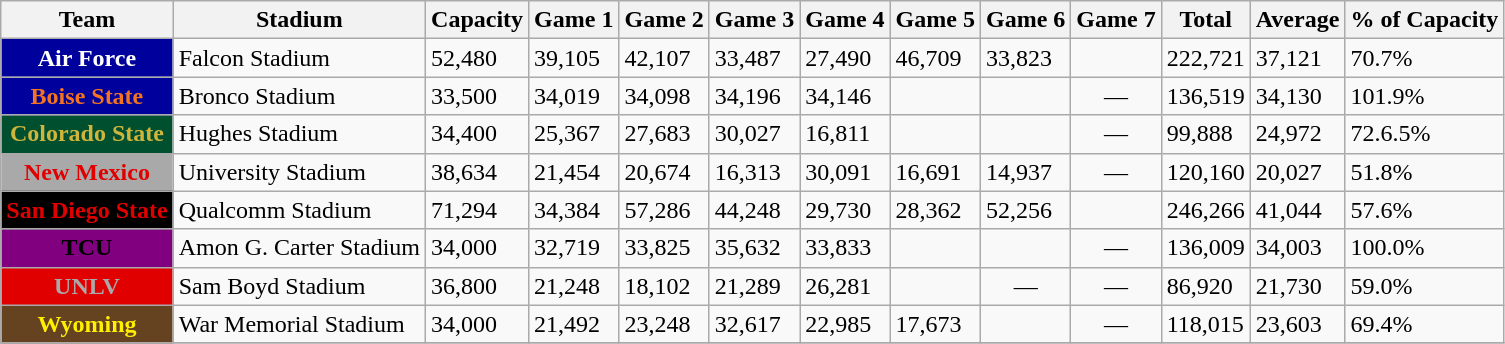<table class="wikitable sortable">
<tr>
<th>Team</th>
<th>Stadium</th>
<th>Capacity</th>
<th>Game 1</th>
<th>Game 2</th>
<th>Game 3</th>
<th>Game 4</th>
<th>Game 5</th>
<th>Game 6</th>
<th>Game 7</th>
<th>Total</th>
<th>Average</th>
<th>% of Capacity</th>
</tr>
<tr>
<th style="background:#00009C; color:white;">Air Force</th>
<td>Falcon Stadium</td>
<td>52,480</td>
<td>39,105</td>
<td>42,107</td>
<td>33,487</td>
<td>27,490</td>
<td>46,709</td>
<td>33,823</td>
<td></td>
<td>222,721</td>
<td>37,121</td>
<td>70.7%</td>
</tr>
<tr>
<th style="background:#00009C; color:#f47321;">Boise State</th>
<td>Bronco Stadium</td>
<td>33,500</td>
<td>34,019</td>
<td>34,098</td>
<td>34,196</td>
<td>34,146</td>
<td></td>
<td></td>
<td align=center>—</td>
<td>136,519</td>
<td>34,130</td>
<td>101.9%</td>
</tr>
<tr>
<th style="background:#005030; color:#CFB53B;">Colorado State</th>
<td>Hughes Stadium</td>
<td>34,400</td>
<td>25,367</td>
<td>27,683</td>
<td>30,027</td>
<td>16,811</td>
<td></td>
<td></td>
<td align=center>—</td>
<td>99,888</td>
<td>24,972</td>
<td>72.6.5%</td>
</tr>
<tr>
<th style="background:#A9A9A9; color:#e00000;">New Mexico</th>
<td>University Stadium</td>
<td>38,634</td>
<td>21,454</td>
<td>20,674</td>
<td>16,313</td>
<td>30,091</td>
<td>16,691</td>
<td>14,937</td>
<td align=center>—</td>
<td>120,160</td>
<td>20,027</td>
<td>51.8%</td>
</tr>
<tr>
<th style="background:#000000; color:#e00000;">San Diego State</th>
<td>Qualcomm Stadium</td>
<td>71,294</td>
<td>34,384</td>
<td>57,286</td>
<td>44,248</td>
<td>29,730</td>
<td>28,362</td>
<td>52,256</td>
<td></td>
<td>246,266</td>
<td>41,044</td>
<td>57.6%</td>
</tr>
<tr>
<th style="background:#800080; color:black;">TCU</th>
<td>Amon G. Carter Stadium</td>
<td>34,000</td>
<td>32,719</td>
<td>33,825</td>
<td>35,632</td>
<td>33,833</td>
<td></td>
<td></td>
<td align=center>—</td>
<td>136,009</td>
<td>34,003</td>
<td>100.0%</td>
</tr>
<tr>
<th style="background:#e00000; color:#A9A9A9;">UNLV</th>
<td>Sam Boyd Stadium</td>
<td>36,800</td>
<td>21,248</td>
<td>18,102</td>
<td>21,289</td>
<td>26,281</td>
<td></td>
<td align=center>—</td>
<td align=center>—</td>
<td>86,920</td>
<td>21,730</td>
<td>59.0%</td>
</tr>
<tr>
<th style="background:#654321; color:#FFEF00">Wyoming</th>
<td>War Memorial Stadium</td>
<td>34,000</td>
<td>21,492</td>
<td>23,248</td>
<td>32,617</td>
<td>22,985</td>
<td>17,673</td>
<td></td>
<td align=center>—</td>
<td>118,015</td>
<td>23,603</td>
<td>69.4%</td>
</tr>
<tr>
</tr>
</table>
